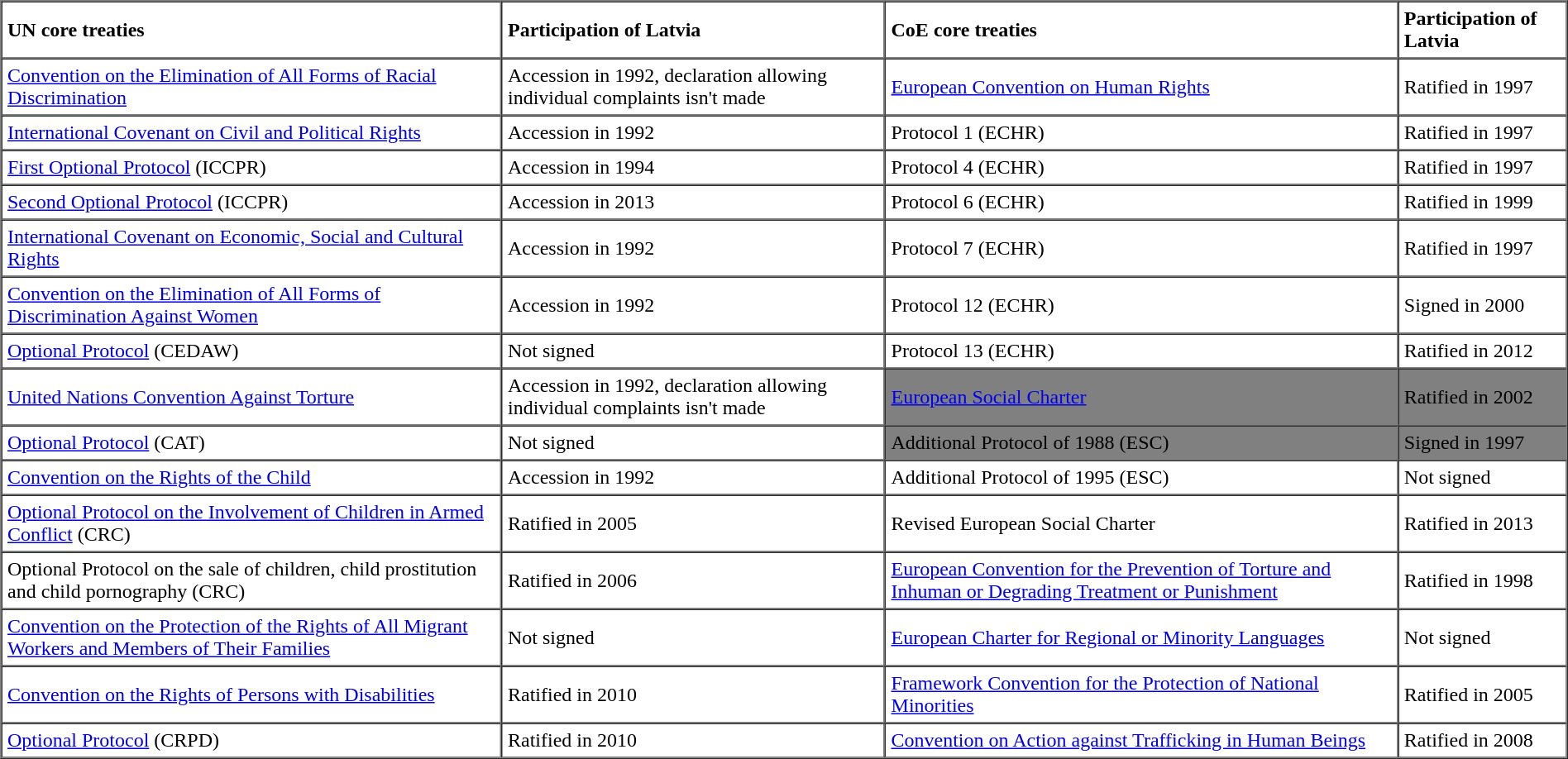<table border=1 cellpadding=4 cellspacing=0>
<tr>
<td><strong>UN core treaties</strong></td>
<td><strong>Participation of Latvia</strong></td>
<td><strong>CoE core treaties</strong></td>
<td><strong>Participation of Latvia</strong></td>
</tr>
<tr>
<td><a href='#'>Convention on the Elimination of All Forms of Racial Discrimination</a></td>
<td>Accession in 1992, declaration allowing individual complaints isn't made</td>
<td><a href='#'>European Convention on Human Rights</a></td>
<td>Ratified in 1997</td>
</tr>
<tr>
<td><a href='#'>International Covenant on Civil and Political Rights</a></td>
<td>Accession in 1992</td>
<td>Protocol 1 (ECHR)</td>
<td>Ratified in 1997</td>
</tr>
<tr>
<td><a href='#'>First Optional Protocol</a> (ICCPR)</td>
<td>Accession in 1994</td>
<td>Protocol 4 (ECHR)</td>
<td>Ratified in 1997</td>
</tr>
<tr>
<td><a href='#'>Second Optional Protocol</a> (ICCPR)</td>
<td>Accession in 2013</td>
<td>Protocol 6 (ECHR)</td>
<td>Ratified in 1999</td>
</tr>
<tr>
<td><a href='#'>International Covenant on Economic, Social and Cultural Rights</a></td>
<td>Accession in 1992</td>
<td>Protocol 7 (ECHR)</td>
<td>Ratified in 1997</td>
</tr>
<tr>
<td><a href='#'>Convention on the Elimination of All Forms of Discrimination Against Women</a></td>
<td>Accession in 1992</td>
<td>Protocol 12 (ECHR)</td>
<td>Signed in 2000</td>
</tr>
<tr>
<td><a href='#'>Optional Protocol</a> (CEDAW)</td>
<td>Not signed</td>
<td>Protocol 13 (ECHR)</td>
<td>Ratified in 2012</td>
</tr>
<tr>
<td><a href='#'>United Nations Convention Against Torture</a></td>
<td>Accession in 1992, declaration allowing individual complaints isn't made</td>
<td style="background: grey; color: black;"><a href='#'>European Social Charter</a></td>
<td style="background: grey; color: black;">Ratified in 2002</td>
</tr>
<tr>
<td><a href='#'>Optional Protocol</a> (CAT)</td>
<td>Not signed</td>
<td style="background: grey; color: black;">Additional Protocol of 1988 (ESC)</td>
<td style="background: grey; color: black;">Signed in 1997</td>
</tr>
<tr>
<td><a href='#'>Convention on the Rights of the Child</a></td>
<td>Accession in 1992</td>
<td>Additional Protocol of 1995 (ESC)</td>
<td>Not signed</td>
</tr>
<tr>
<td><a href='#'>Optional Protocol on the Involvement of Children in Armed Conflict</a> (CRC)</td>
<td>Ratified in 2005</td>
<td>Revised European Social Charter</td>
<td>Ratified in 2013</td>
</tr>
<tr>
<td>Optional Protocol on the sale of children, child prostitution and child pornography (CRC)</td>
<td>Ratified in 2006</td>
<td><a href='#'>European Convention for the Prevention of Torture and Inhuman or Degrading Treatment or Punishment</a></td>
<td>Ratified in 1998</td>
</tr>
<tr>
<td><a href='#'>Convention on the Protection of the Rights of All Migrant Workers and Members of Their Families</a></td>
<td>Not signed</td>
<td><a href='#'>European Charter for Regional or Minority Languages</a></td>
<td>Not signed</td>
</tr>
<tr>
<td><a href='#'>Convention on the Rights of Persons with Disabilities</a></td>
<td>Ratified in 2010</td>
<td><a href='#'>Framework Convention for the Protection of National Minorities</a></td>
<td>Ratified in 2005</td>
</tr>
<tr>
<td><a href='#'>Optional Protocol</a> (CRPD)</td>
<td>Ratified in 2010</td>
<td><a href='#'>Convention on Action against Trafficking in Human Beings</a></td>
<td>Ratified in 2008</td>
</tr>
<tr>
</tr>
</table>
